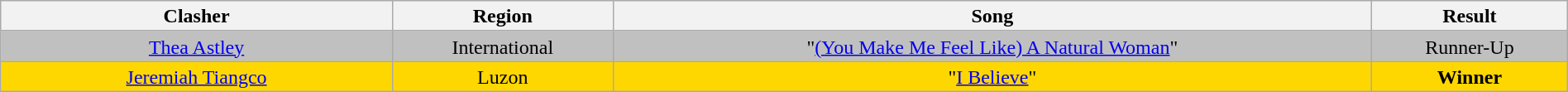<table class="wikitable" style="text-align:center; line-height:17px; width:100%;">
<tr>
<th width="25%">Clasher</th>
<th>Region</th>
<th>Song</th>
<th>Result</th>
</tr>
<tr>
<td style="background:silver;"><a href='#'>Thea Astley</a></td>
<td style="background:silver;">International</td>
<td style="background:silver;">"<a href='#'>(You Make Me Feel Like) A Natural Woman</a>"</td>
<td style="background:silver;">Runner-Up</td>
</tr>
<tr>
<td style="background:gold;"><a href='#'>Jeremiah Tiangco</a></td>
<td style="background:gold;">Luzon</td>
<td style="background:gold;">"<a href='#'>I Believe</a>"</td>
<td style="background:gold;"><strong>Winner</strong></td>
</tr>
</table>
